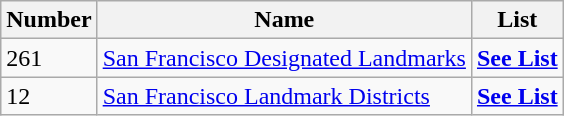<table class="wikitable">
<tr>
<th>Number</th>
<th>Name</th>
<th>List</th>
</tr>
<tr>
<td>261</td>
<td><a href='#'>San Francisco Designated Landmarks</a></td>
<td><a href='#'><strong>See List</strong></a></td>
</tr>
<tr>
<td>12</td>
<td><a href='#'>San Francisco Landmark Districts</a></td>
<td><a href='#'><strong>See List</strong></a></td>
</tr>
</table>
